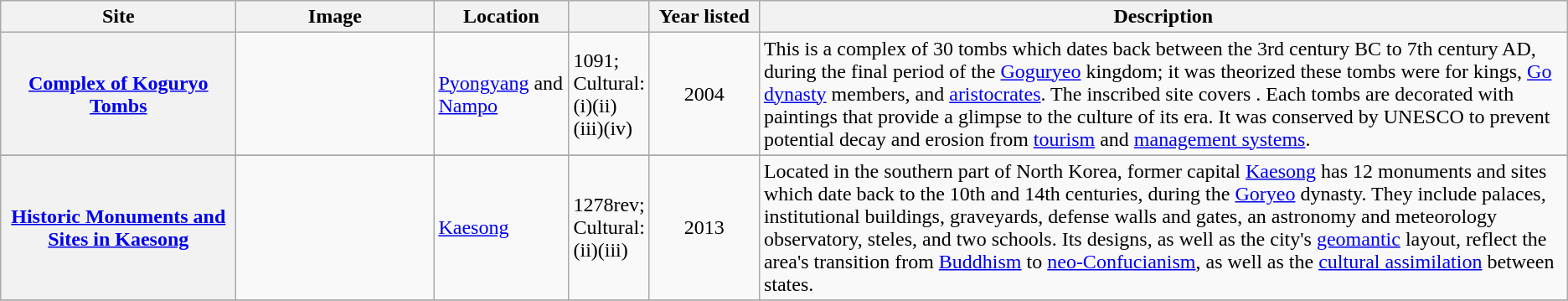<table class="wikitable sortable plainrowheaders">
<tr>
<th style="width:180px;" scope="col">Site</th>
<th class="unsortable" style="width:150px;" scope="col">Image</th>
<th style="width:100px;" scope="col">Location</th>
<th style="width:50px;" scope="col"></th>
<th style="width:80px;" scope="col">Year listed</th>
<th scope="col" class="unsortable">Description</th>
</tr>
<tr>
<th scope="row"><a href='#'>Complex of Koguryo Tombs</a></th>
<td></td>
<td><a href='#'>Pyongyang</a> and <a href='#'>Nampo</a></td>
<td>1091; Cultural:<br>(i)(ii)(iii)(iv)</td>
<td align="center">2004</td>
<td>This is a complex of 30 tombs which dates back between the 3rd century BC to 7th century AD, during the final period of the <a href='#'>Goguryeo</a> kingdom; it was theorized these tombs were for kings, <a href='#'>Go dynasty</a> members, and <a href='#'>aristocrates</a>. The inscribed site covers . Each tombs are decorated with paintings that provide a glimpse to the culture of its era. It was conserved by UNESCO to prevent potential decay and erosion from <a href='#'>tourism</a> and <a href='#'>management systems</a>.</td>
</tr>
<tr>
</tr>
<tr>
<th scope="row"><a href='#'>Historic Monuments and Sites in Kaesong</a></th>
<td></td>
<td><a href='#'>Kaesong</a></td>
<td>1278rev; Cultural:<br>(ii)(iii)</td>
<td align="center">2013</td>
<td>Located in the southern part of North Korea, former capital <a href='#'>Kaesong</a> has 12 monuments and sites which date back to the 10th and 14th centuries, during the <a href='#'>Goryeo</a> dynasty. They include palaces, institutional buildings, graveyards, defense walls and gates, an astronomy and meteorology observatory, steles, and two schools. Its designs, as well as the city's <a href='#'>geomantic</a> layout, reflect the area's transition from <a href='#'>Buddhism</a> to <a href='#'>neo-Confucianism</a>, as well as the <a href='#'>cultural assimilation</a> between states.</td>
</tr>
<tr>
</tr>
</table>
